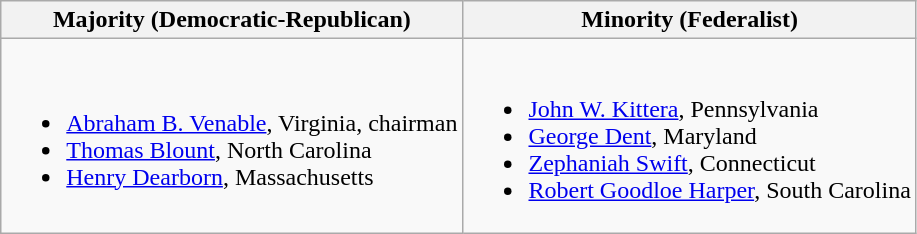<table class=wikitable>
<tr>
<th>Majority (Democratic-Republican)</th>
<th>Minority (Federalist)</th>
</tr>
<tr>
<td><br><ul><li><a href='#'>Abraham B. Venable</a>, Virginia, chairman</li><li><a href='#'>Thomas Blount</a>, North Carolina</li><li><a href='#'>Henry Dearborn</a>, Massachusetts</li></ul></td>
<td><br><ul><li><a href='#'>John W. Kittera</a>, Pennsylvania</li><li><a href='#'>George Dent</a>, Maryland</li><li><a href='#'>Zephaniah Swift</a>, Connecticut</li><li><a href='#'>Robert Goodloe Harper</a>, South Carolina</li></ul></td>
</tr>
</table>
